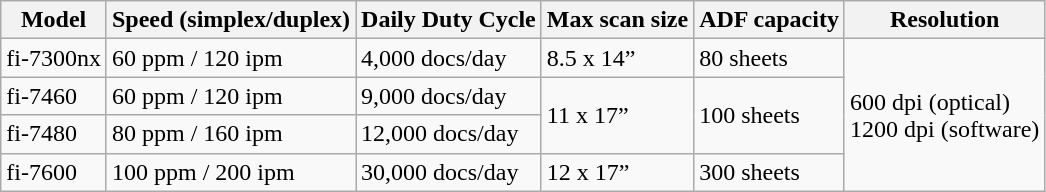<table class="wikitable">
<tr>
<th>Model</th>
<th>Speed (simplex/duplex)</th>
<th>Daily Duty Cycle</th>
<th>Max scan size</th>
<th>ADF capacity</th>
<th>Resolution</th>
</tr>
<tr>
<td>fi-7300nx</td>
<td>60 ppm / 120 ipm</td>
<td>4,000 docs/day</td>
<td>8.5 x 14”</td>
<td>80 sheets</td>
<td rowspan="4">600 dpi (optical)<br>1200 dpi (software)</td>
</tr>
<tr>
<td>fi-7460</td>
<td>60 ppm / 120 ipm</td>
<td>9,000 docs/day</td>
<td rowspan="2">11 x 17”</td>
<td rowspan="2">100 sheets</td>
</tr>
<tr>
<td>fi-7480</td>
<td>80 ppm / 160 ipm</td>
<td>12,000 docs/day</td>
</tr>
<tr>
<td>fi-7600</td>
<td>100 ppm / 200 ipm</td>
<td>30,000 docs/day</td>
<td>12 x 17”</td>
<td>300 sheets</td>
</tr>
</table>
